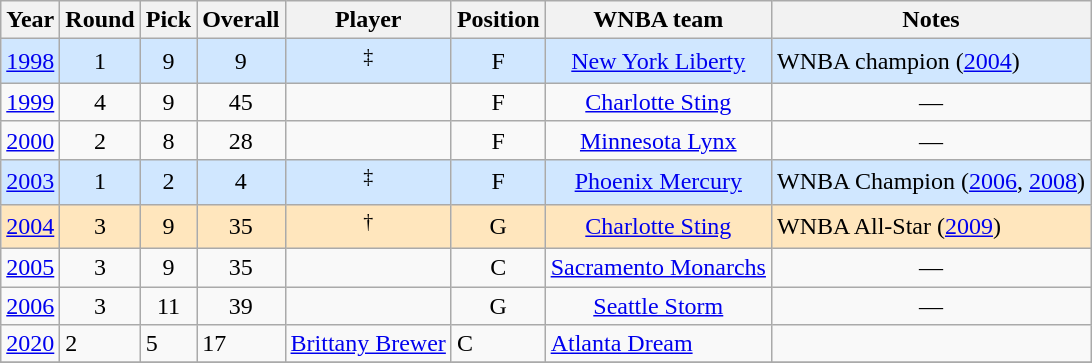<table class="wikitable sortable">
<tr>
<th>Year</th>
<th>Round</th>
<th>Pick</th>
<th>Overall</th>
<th>Player</th>
<th>Position</th>
<th>WNBA team</th>
<th>Notes</th>
</tr>
<tr bgcolor="#D0E7FF">
<td align="center"><a href='#'>1998</a></td>
<td align="center">1</td>
<td align="center">9</td>
<td align="center">9</td>
<td align="center"><sup>‡</sup></td>
<td align="center">F</td>
<td align="center"><a href='#'>New York Liberty</a></td>
<td>WNBA champion (<a href='#'>2004</a>)</td>
</tr>
<tr>
<td align="center"><a href='#'>1999</a></td>
<td align="center">4</td>
<td align="center">9</td>
<td align="center">45</td>
<td align="center"></td>
<td align="center">F</td>
<td align="center"><a href='#'>Charlotte Sting</a></td>
<td align="center">—</td>
</tr>
<tr>
<td align="center"><a href='#'>2000</a></td>
<td align="center">2</td>
<td align="center">8</td>
<td align="center">28</td>
<td align="center"></td>
<td align="center">F</td>
<td align="center"><a href='#'>Minnesota Lynx</a></td>
<td align="center">—</td>
</tr>
<tr bgcolor="#D0E7FF">
<td align="center"><a href='#'>2003</a></td>
<td align="center">1</td>
<td align="center">2</td>
<td align="center">4</td>
<td align="center"><sup>‡</sup></td>
<td align="center">F</td>
<td align="center"><a href='#'>Phoenix Mercury</a></td>
<td>WNBA Champion (<a href='#'>2006</a>, <a href='#'>2008</a>)</td>
</tr>
<tr bgcolor="#ffe6bd">
<td align="center"><a href='#'>2004</a></td>
<td align="center">3</td>
<td align="center">9</td>
<td align="center">35</td>
<td align="center"><sup>†</sup></td>
<td align="center">G</td>
<td align="center"><a href='#'>Charlotte Sting</a></td>
<td>WNBA All-Star (<a href='#'>2009</a>)</td>
</tr>
<tr>
<td align="center"><a href='#'>2005</a></td>
<td align="center">3</td>
<td align="center">9</td>
<td align="center">35</td>
<td align="center"></td>
<td align="center">C</td>
<td align="center"><a href='#'>Sacramento Monarchs</a></td>
<td align="center">—</td>
</tr>
<tr>
<td align="center"><a href='#'>2006</a></td>
<td align="center">3</td>
<td align="center">11</td>
<td align="center">39</td>
<td align="center"></td>
<td align="center">G</td>
<td align="center"><a href='#'>Seattle Storm</a></td>
<td align="center">—</td>
</tr>
<tr>
<td><a href='#'>2020</a></td>
<td>2</td>
<td>5</td>
<td>17</td>
<td><a href='#'>Brittany Brewer</a></td>
<td>C</td>
<td><a href='#'>Atlanta Dream</a></td>
<td></td>
</tr>
<tr>
</tr>
</table>
